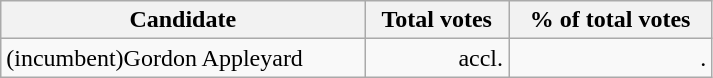<table class="wikitable" width="475">
<tr>
<th align="left">Candidate</th>
<th align="right">Total votes</th>
<th align="right">% of total votes</th>
</tr>
<tr>
<td align="left">(incumbent)Gordon Appleyard</td>
<td align="right">accl.</td>
<td align="right">.</td>
</tr>
</table>
